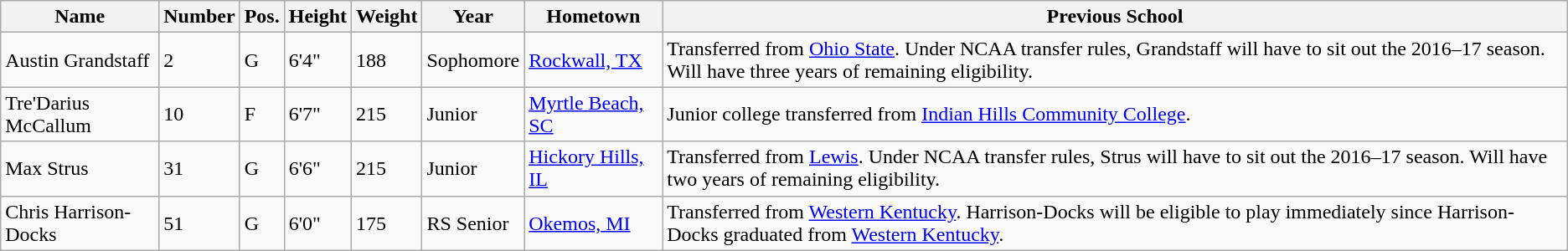<table class="wikitable sortable" border="1">
<tr>
<th>Name</th>
<th>Number</th>
<th>Pos.</th>
<th>Height</th>
<th>Weight</th>
<th>Year</th>
<th>Hometown</th>
<th class="unsortable">Previous School</th>
</tr>
<tr>
<td>Austin Grandstaff</td>
<td>2</td>
<td>G</td>
<td>6'4"</td>
<td>188</td>
<td>Sophomore</td>
<td><a href='#'>Rockwall, TX</a></td>
<td>Transferred from <a href='#'>Ohio State</a>. Under NCAA transfer rules, Grandstaff will have to sit out the 2016–17 season. Will have three years of remaining eligibility.</td>
</tr>
<tr>
<td>Tre'Darius McCallum</td>
<td>10</td>
<td>F</td>
<td>6'7"</td>
<td>215</td>
<td>Junior</td>
<td><a href='#'>Myrtle Beach, SC</a></td>
<td>Junior college transferred from <a href='#'>Indian Hills Community College</a>.</td>
</tr>
<tr>
<td>Max Strus</td>
<td>31</td>
<td>G</td>
<td>6'6"</td>
<td>215</td>
<td>Junior</td>
<td><a href='#'>Hickory Hills, IL</a></td>
<td>Transferred from <a href='#'>Lewis</a>. Under NCAA transfer rules, Strus will have to sit out the 2016–17 season. Will have two years of remaining eligibility.</td>
</tr>
<tr>
<td>Chris Harrison-Docks</td>
<td>51</td>
<td>G</td>
<td>6'0"</td>
<td>175</td>
<td>RS Senior</td>
<td><a href='#'>Okemos, MI</a></td>
<td>Transferred from <a href='#'>Western Kentucky</a>. Harrison-Docks will be eligible to play immediately since Harrison-Docks graduated from <a href='#'>Western Kentucky</a>.</td>
</tr>
</table>
